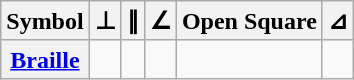<table class="wikitable" style="text-align:center">
<tr>
<th>Symbol</th>
<th>⊥</th>
<th>∥</th>
<th>∠</th>
<th>Open Square</th>
<th>⊿</th>
</tr>
<tr>
<th><a href='#'>Braille</a></th>
<td></td>
<td></td>
<td></td>
<td></td>
<td></td>
</tr>
</table>
